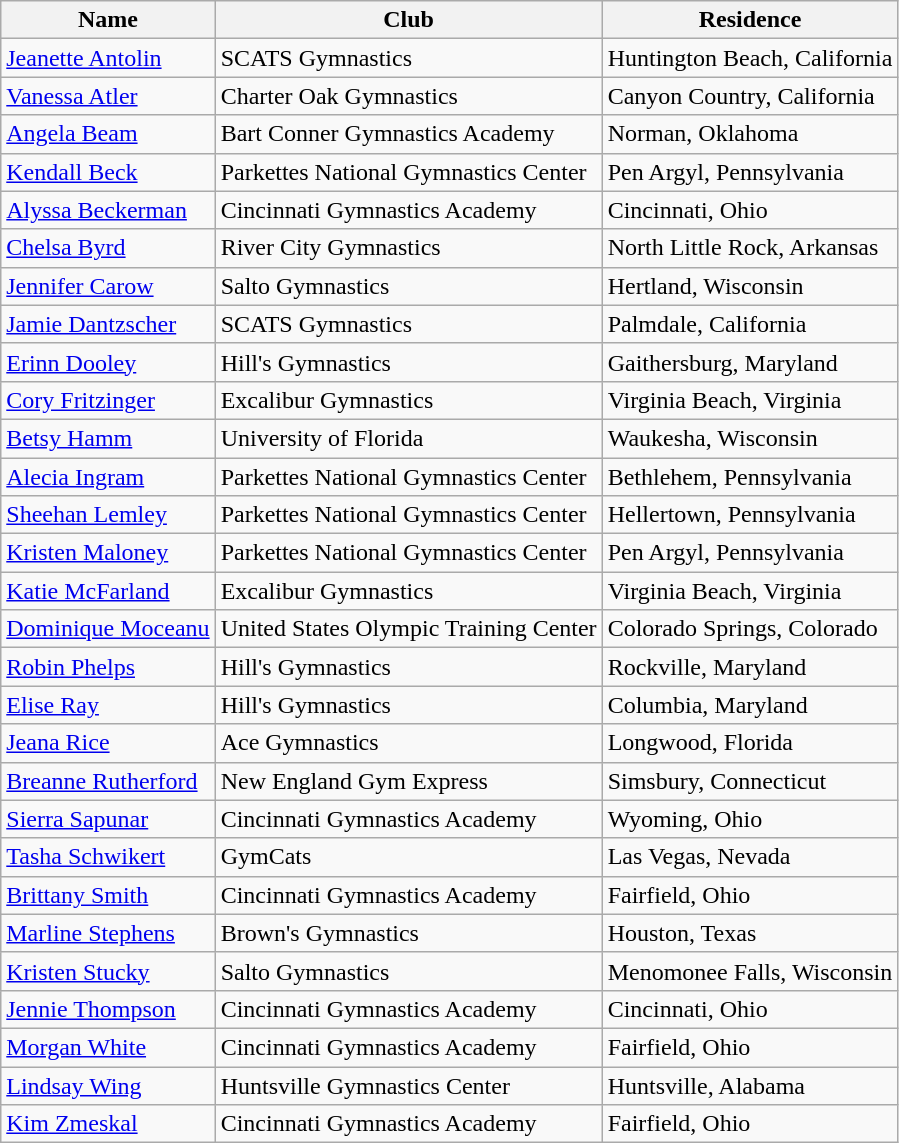<table class="wikitable">
<tr>
<th>Name</th>
<th>Club</th>
<th>Residence</th>
</tr>
<tr>
<td><a href='#'>Jeanette Antolin</a></td>
<td>SCATS Gymnastics</td>
<td>Huntington Beach, California</td>
</tr>
<tr>
<td><a href='#'>Vanessa Atler</a></td>
<td>Charter Oak Gymnastics</td>
<td>Canyon Country, California</td>
</tr>
<tr>
<td><a href='#'>Angela Beam</a></td>
<td>Bart Conner Gymnastics Academy</td>
<td>Norman, Oklahoma</td>
</tr>
<tr>
<td><a href='#'>Kendall Beck</a></td>
<td>Parkettes National Gymnastics Center</td>
<td>Pen Argyl, Pennsylvania</td>
</tr>
<tr>
<td><a href='#'>Alyssa Beckerman</a></td>
<td>Cincinnati Gymnastics Academy</td>
<td>Cincinnati, Ohio</td>
</tr>
<tr>
<td><a href='#'>Chelsa Byrd</a></td>
<td>River City Gymnastics</td>
<td>North Little Rock, Arkansas</td>
</tr>
<tr>
<td><a href='#'>Jennifer Carow</a></td>
<td>Salto Gymnastics</td>
<td>Hertland, Wisconsin</td>
</tr>
<tr>
<td><a href='#'>Jamie Dantzscher</a></td>
<td>SCATS Gymnastics</td>
<td>Palmdale, California</td>
</tr>
<tr>
<td><a href='#'>Erinn Dooley</a></td>
<td>Hill's Gymnastics</td>
<td>Gaithersburg, Maryland</td>
</tr>
<tr>
<td><a href='#'>Cory Fritzinger</a></td>
<td>Excalibur Gymnastics</td>
<td>Virginia Beach, Virginia</td>
</tr>
<tr>
<td><a href='#'>Betsy Hamm</a></td>
<td>University of Florida</td>
<td>Waukesha, Wisconsin</td>
</tr>
<tr>
<td><a href='#'>Alecia Ingram</a></td>
<td>Parkettes National Gymnastics Center</td>
<td>Bethlehem, Pennsylvania</td>
</tr>
<tr>
<td><a href='#'>Sheehan Lemley</a></td>
<td>Parkettes National Gymnastics Center</td>
<td>Hellertown, Pennsylvania</td>
</tr>
<tr>
<td><a href='#'>Kristen Maloney</a></td>
<td>Parkettes National Gymnastics Center</td>
<td>Pen Argyl, Pennsylvania</td>
</tr>
<tr>
<td><a href='#'>Katie McFarland</a></td>
<td>Excalibur Gymnastics</td>
<td>Virginia Beach, Virginia</td>
</tr>
<tr>
<td><a href='#'>Dominique Moceanu</a></td>
<td>United States Olympic Training Center</td>
<td>Colorado Springs, Colorado</td>
</tr>
<tr>
<td><a href='#'>Robin Phelps</a></td>
<td>Hill's Gymnastics</td>
<td>Rockville, Maryland</td>
</tr>
<tr>
<td><a href='#'>Elise Ray</a></td>
<td>Hill's Gymnastics</td>
<td>Columbia, Maryland</td>
</tr>
<tr>
<td><a href='#'>Jeana Rice</a></td>
<td>Ace Gymnastics</td>
<td>Longwood, Florida</td>
</tr>
<tr>
<td><a href='#'>Breanne Rutherford</a></td>
<td>New England Gym Express</td>
<td>Simsbury, Connecticut</td>
</tr>
<tr>
<td><a href='#'>Sierra Sapunar</a></td>
<td>Cincinnati Gymnastics Academy</td>
<td>Wyoming, Ohio</td>
</tr>
<tr>
<td><a href='#'>Tasha Schwikert</a></td>
<td>GymCats</td>
<td>Las Vegas, Nevada</td>
</tr>
<tr>
<td><a href='#'>Brittany Smith</a></td>
<td>Cincinnati Gymnastics Academy</td>
<td>Fairfield, Ohio</td>
</tr>
<tr>
<td><a href='#'>Marline Stephens</a></td>
<td>Brown's Gymnastics</td>
<td>Houston, Texas</td>
</tr>
<tr>
<td><a href='#'>Kristen Stucky</a></td>
<td>Salto Gymnastics</td>
<td>Menomonee Falls, Wisconsin</td>
</tr>
<tr>
<td><a href='#'>Jennie Thompson</a></td>
<td>Cincinnati Gymnastics Academy</td>
<td>Cincinnati, Ohio</td>
</tr>
<tr>
<td><a href='#'>Morgan White</a></td>
<td>Cincinnati Gymnastics Academy</td>
<td>Fairfield, Ohio</td>
</tr>
<tr>
<td><a href='#'>Lindsay Wing</a></td>
<td>Huntsville Gymnastics Center</td>
<td>Huntsville, Alabama</td>
</tr>
<tr>
<td><a href='#'>Kim Zmeskal</a></td>
<td>Cincinnati Gymnastics Academy</td>
<td>Fairfield, Ohio</td>
</tr>
</table>
